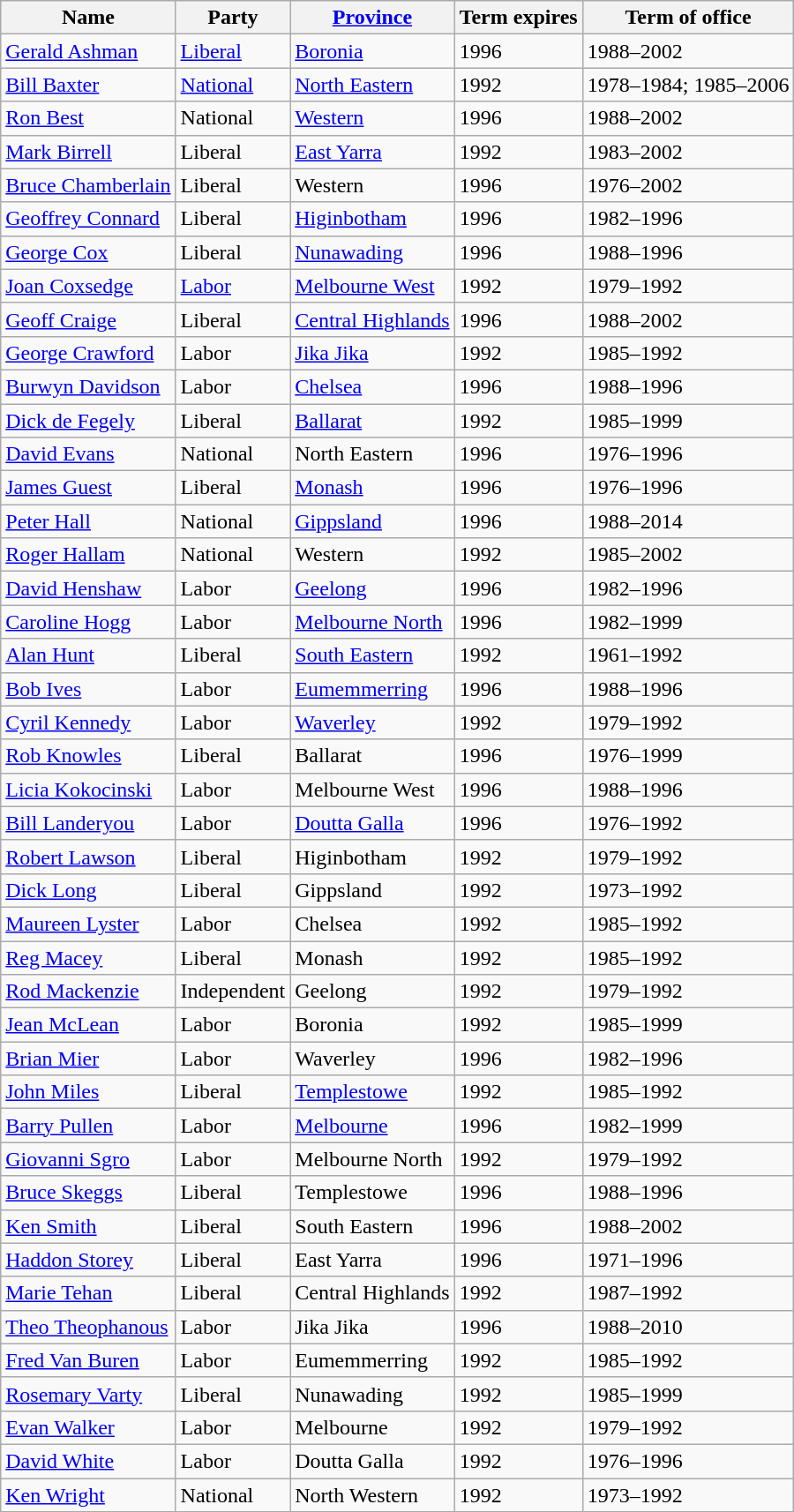<table class="wikitable sortable">
<tr>
<th>Name</th>
<th>Party</th>
<th><a href='#'>Province</a></th>
<th>Term expires</th>
<th>Term of office</th>
</tr>
<tr>
<td><a href='#'>Gerald Ashman</a></td>
<td><a href='#'>Liberal</a></td>
<td><a href='#'>Boronia</a></td>
<td>1996</td>
<td>1988–2002</td>
</tr>
<tr>
<td><a href='#'>Bill Baxter</a></td>
<td><a href='#'>National</a></td>
<td><a href='#'>North Eastern</a></td>
<td>1992</td>
<td>1978–1984; 1985–2006</td>
</tr>
<tr>
<td><a href='#'>Ron Best</a></td>
<td>National</td>
<td><a href='#'>Western</a></td>
<td>1996</td>
<td>1988–2002</td>
</tr>
<tr>
<td><a href='#'>Mark Birrell</a></td>
<td>Liberal</td>
<td><a href='#'>East Yarra</a></td>
<td>1992</td>
<td>1983–2002</td>
</tr>
<tr>
<td><a href='#'>Bruce Chamberlain</a></td>
<td>Liberal</td>
<td>Western</td>
<td>1996</td>
<td>1976–2002</td>
</tr>
<tr>
<td><a href='#'>Geoffrey Connard</a></td>
<td>Liberal</td>
<td><a href='#'>Higinbotham</a></td>
<td>1996</td>
<td>1982–1996</td>
</tr>
<tr>
<td><a href='#'>George Cox</a></td>
<td>Liberal</td>
<td><a href='#'>Nunawading</a></td>
<td>1996</td>
<td>1988–1996</td>
</tr>
<tr>
<td><a href='#'>Joan Coxsedge</a></td>
<td><a href='#'>Labor</a></td>
<td><a href='#'>Melbourne West</a></td>
<td>1992</td>
<td>1979–1992</td>
</tr>
<tr>
<td><a href='#'>Geoff Craige</a></td>
<td>Liberal</td>
<td><a href='#'>Central Highlands</a></td>
<td>1996</td>
<td>1988–2002</td>
</tr>
<tr>
<td><a href='#'>George Crawford</a></td>
<td>Labor</td>
<td><a href='#'>Jika Jika</a></td>
<td>1992</td>
<td>1985–1992</td>
</tr>
<tr>
<td><a href='#'>Burwyn Davidson</a></td>
<td>Labor</td>
<td><a href='#'>Chelsea</a></td>
<td>1996</td>
<td>1988–1996</td>
</tr>
<tr>
<td><a href='#'>Dick de Fegely</a></td>
<td>Liberal</td>
<td><a href='#'>Ballarat</a></td>
<td>1992</td>
<td>1985–1999</td>
</tr>
<tr>
<td><a href='#'>David Evans</a></td>
<td>National</td>
<td>North Eastern</td>
<td>1996</td>
<td>1976–1996</td>
</tr>
<tr>
<td><a href='#'>James Guest</a></td>
<td>Liberal</td>
<td><a href='#'>Monash</a></td>
<td>1996</td>
<td>1976–1996</td>
</tr>
<tr>
<td><a href='#'>Peter Hall</a></td>
<td>National</td>
<td><a href='#'>Gippsland</a></td>
<td>1996</td>
<td>1988–2014</td>
</tr>
<tr>
<td><a href='#'>Roger Hallam</a></td>
<td>National</td>
<td>Western</td>
<td>1992</td>
<td>1985–2002</td>
</tr>
<tr>
<td><a href='#'>David Henshaw</a></td>
<td>Labor</td>
<td><a href='#'>Geelong</a></td>
<td>1996</td>
<td>1982–1996</td>
</tr>
<tr>
<td><a href='#'>Caroline Hogg</a></td>
<td>Labor</td>
<td><a href='#'>Melbourne North</a></td>
<td>1996</td>
<td>1982–1999</td>
</tr>
<tr>
<td><a href='#'>Alan Hunt</a></td>
<td>Liberal</td>
<td><a href='#'>South Eastern</a></td>
<td>1992</td>
<td>1961–1992</td>
</tr>
<tr>
<td><a href='#'>Bob Ives</a></td>
<td>Labor</td>
<td><a href='#'>Eumemmerring</a></td>
<td>1996</td>
<td>1988–1996</td>
</tr>
<tr>
<td><a href='#'>Cyril Kennedy</a></td>
<td>Labor</td>
<td><a href='#'>Waverley</a></td>
<td>1992</td>
<td>1979–1992</td>
</tr>
<tr>
<td><a href='#'>Rob Knowles</a></td>
<td>Liberal</td>
<td>Ballarat</td>
<td>1996</td>
<td>1976–1999</td>
</tr>
<tr>
<td><a href='#'>Licia Kokocinski</a></td>
<td>Labor</td>
<td>Melbourne West</td>
<td>1996</td>
<td>1988–1996</td>
</tr>
<tr>
<td><a href='#'>Bill Landeryou</a></td>
<td>Labor</td>
<td><a href='#'>Doutta Galla</a></td>
<td>1996</td>
<td>1976–1992</td>
</tr>
<tr>
<td><a href='#'>Robert Lawson</a></td>
<td>Liberal</td>
<td>Higinbotham</td>
<td>1992</td>
<td>1979–1992</td>
</tr>
<tr>
<td><a href='#'>Dick Long</a></td>
<td>Liberal</td>
<td>Gippsland</td>
<td>1992</td>
<td>1973–1992</td>
</tr>
<tr>
<td><a href='#'>Maureen Lyster</a></td>
<td>Labor</td>
<td>Chelsea</td>
<td>1992</td>
<td>1985–1992</td>
</tr>
<tr>
<td><a href='#'>Reg Macey</a></td>
<td>Liberal</td>
<td>Monash</td>
<td>1992</td>
<td>1985–1992</td>
</tr>
<tr>
<td><a href='#'>Rod Mackenzie</a></td>
<td>Independent</td>
<td>Geelong</td>
<td>1992</td>
<td>1979–1992</td>
</tr>
<tr>
<td><a href='#'>Jean McLean</a></td>
<td>Labor</td>
<td>Boronia</td>
<td>1992</td>
<td>1985–1999</td>
</tr>
<tr>
<td><a href='#'>Brian Mier</a></td>
<td>Labor</td>
<td>Waverley</td>
<td>1996</td>
<td>1982–1996</td>
</tr>
<tr>
<td><a href='#'>John Miles</a></td>
<td>Liberal</td>
<td><a href='#'>Templestowe</a></td>
<td>1992</td>
<td>1985–1992</td>
</tr>
<tr>
<td><a href='#'>Barry Pullen</a></td>
<td>Labor</td>
<td><a href='#'>Melbourne</a></td>
<td>1996</td>
<td>1982–1999</td>
</tr>
<tr>
<td><a href='#'>Giovanni Sgro</a></td>
<td>Labor</td>
<td>Melbourne North</td>
<td>1992</td>
<td>1979–1992</td>
</tr>
<tr>
<td><a href='#'>Bruce Skeggs</a></td>
<td>Liberal</td>
<td>Templestowe</td>
<td>1996</td>
<td>1988–1996</td>
</tr>
<tr>
<td><a href='#'>Ken Smith</a></td>
<td>Liberal</td>
<td>South Eastern</td>
<td>1996</td>
<td>1988–2002</td>
</tr>
<tr>
<td><a href='#'>Haddon Storey</a></td>
<td>Liberal</td>
<td>East Yarra</td>
<td>1996</td>
<td>1971–1996</td>
</tr>
<tr>
<td><a href='#'>Marie Tehan</a></td>
<td>Liberal</td>
<td>Central Highlands</td>
<td>1992</td>
<td>1987–1992</td>
</tr>
<tr>
<td><a href='#'>Theo Theophanous</a></td>
<td>Labor</td>
<td>Jika Jika</td>
<td>1996</td>
<td>1988–2010</td>
</tr>
<tr>
<td><a href='#'>Fred Van Buren</a></td>
<td>Labor</td>
<td>Eumemmerring</td>
<td>1992</td>
<td>1985–1992</td>
</tr>
<tr>
<td><a href='#'>Rosemary Varty</a></td>
<td>Liberal</td>
<td>Nunawading</td>
<td>1992</td>
<td>1985–1999</td>
</tr>
<tr>
<td><a href='#'>Evan Walker</a></td>
<td>Labor</td>
<td>Melbourne</td>
<td>1992</td>
<td>1979–1992</td>
</tr>
<tr>
<td><a href='#'>David White</a></td>
<td>Labor</td>
<td>Doutta Galla</td>
<td>1992</td>
<td>1976–1996</td>
</tr>
<tr>
<td><a href='#'>Ken Wright</a></td>
<td>National</td>
<td>North Western</td>
<td>1992</td>
<td>1973–1992</td>
</tr>
</table>
